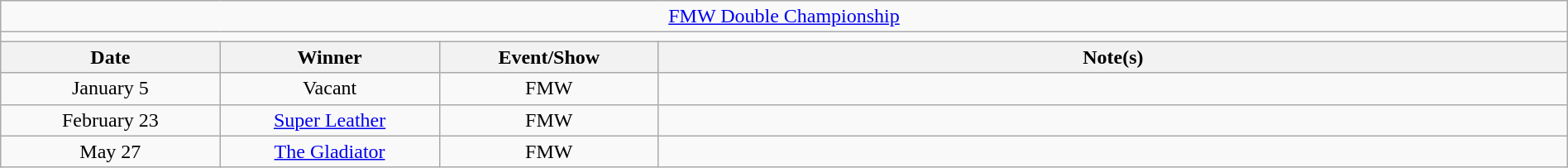<table class="wikitable" style="text-align:center; width:100%;">
<tr>
<td colspan="5"><a href='#'>FMW Double Championship</a></td>
</tr>
<tr>
<td colspan="5"><strong></strong></td>
</tr>
<tr>
<th width="14%">Date</th>
<th width="14%">Winner</th>
<th width="14%">Event/Show</th>
<th width="58%">Note(s)</th>
</tr>
<tr>
<td>January 5</td>
<td>Vacant</td>
<td>FMW</td>
<td align="left"></td>
</tr>
<tr>
<td>February 23</td>
<td><a href='#'>Super Leather</a></td>
<td>FMW</td>
<td align="left"></td>
</tr>
<tr>
<td>May 27</td>
<td><a href='#'>The Gladiator</a></td>
<td>FMW</td>
<td align="left"></td>
</tr>
</table>
